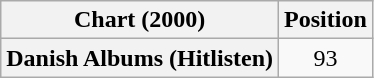<table class="wikitable plainrowheaders" style="text-align:center">
<tr>
<th scope="col">Chart (2000)</th>
<th scope="col">Position</th>
</tr>
<tr>
<th scope="row">Danish Albums (Hitlisten)</th>
<td>93</td>
</tr>
</table>
